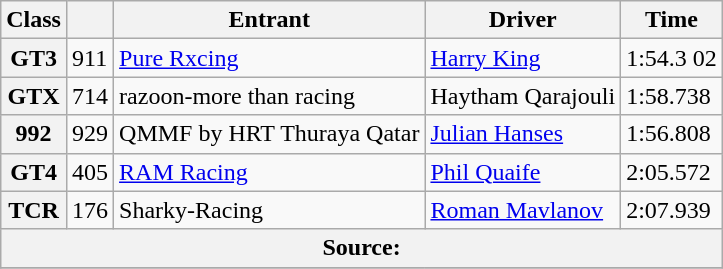<table class="wikitable">
<tr>
<th>Class</th>
<th></th>
<th>Entrant</th>
<th>Driver</th>
<th>Time</th>
</tr>
<tr>
<th>GT3</th>
<td>911</td>
<td> <a href='#'>Pure Rxcing</a></td>
<td> <a href='#'>Harry King</a></td>
<td>1:54.3 02</td>
</tr>
<tr>
<th>GTX</th>
<td>714</td>
<td> razoon-more than racing</td>
<td> Haytham Qarajouli</td>
<td>1:58.738</td>
</tr>
<tr>
<th>992</th>
<td>929</td>
<td> QMMF by HRT Thuraya Qatar</td>
<td> <a href='#'>Julian Hanses</a></td>
<td>1:56.808</td>
</tr>
<tr>
<th>GT4</th>
<td>405</td>
<td> <a href='#'>RAM Racing</a></td>
<td> <a href='#'>Phil Quaife</a></td>
<td>2:05.572</td>
</tr>
<tr>
<th>TCR</th>
<td>176</td>
<td> Sharky-Racing</td>
<td><a href='#'>Roman Mavlanov</a></td>
<td>2:07.939</td>
</tr>
<tr>
<th colspan="6">Source:</th>
</tr>
<tr>
</tr>
</table>
